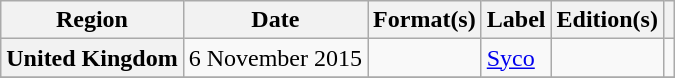<table class="wikitable plainrowheaders">
<tr>
<th scope="col">Region</th>
<th scope="col">Date</th>
<th scope="col">Format(s)</th>
<th scope="col">Label</th>
<th scope="col">Edition(s)</th>
<th scope="col"></th>
</tr>
<tr>
<th scope="row">United Kingdom</th>
<td>6 November 2015</td>
<td></td>
<td><a href='#'>Syco</a></td>
<td></td>
<td></td>
</tr>
<tr>
</tr>
</table>
